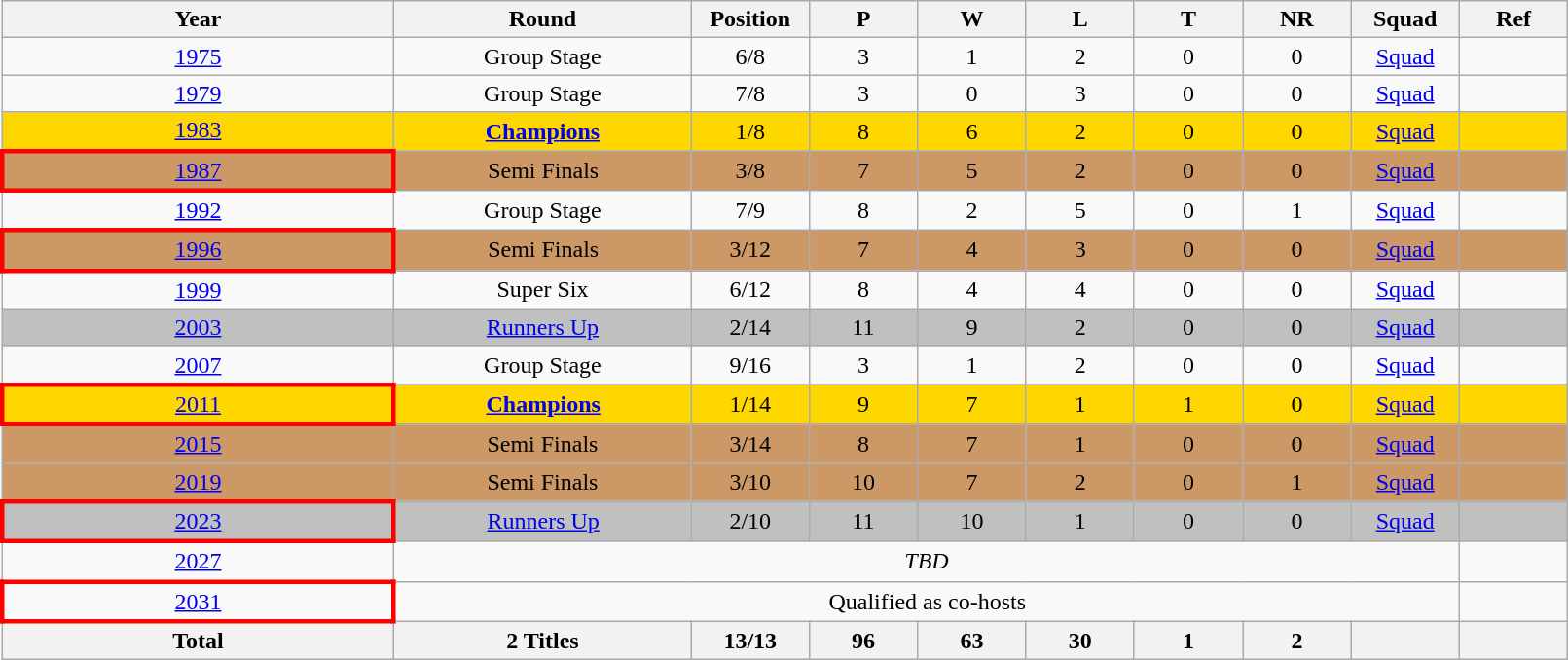<table class="wikitable" style="text-align: center; width:85%">
<tr>
<th width=200>Year</th>
<th width=150>Round</th>
<th width=50>Position</th>
<th width=50>P</th>
<th width=50>W</th>
<th width=50>L</th>
<th width=50>T</th>
<th width=50>NR</th>
<th width=50>Squad</th>
<th width=50>Ref</th>
</tr>
<tr>
<td> <a href='#'>1975</a></td>
<td>Group Stage</td>
<td>6/8</td>
<td>3</td>
<td>1</td>
<td>2</td>
<td>0</td>
<td>0</td>
<td><a href='#'>Squad</a></td>
<td></td>
</tr>
<tr>
<td> <a href='#'>1979</a></td>
<td>Group Stage</td>
<td>7/8</td>
<td>3</td>
<td>0</td>
<td>3</td>
<td>0</td>
<td>0</td>
<td><a href='#'>Squad</a></td>
<td></td>
</tr>
<tr style="background:gold;">
<td>  <a href='#'>1983</a></td>
<td><strong><a href='#'>Champions</a></strong></td>
<td>1/8</td>
<td>8</td>
<td>6</td>
<td>2</td>
<td>0</td>
<td>0</td>
<td><a href='#'>Squad</a></td>
<td></td>
</tr>
<tr bgcolor="#cc9966">
<td style="border: 3px solid red">  <a href='#'>1987</a></td>
<td>Semi Finals</td>
<td>3/8</td>
<td>7</td>
<td>5</td>
<td>2</td>
<td>0</td>
<td>0</td>
<td><a href='#'>Squad</a></td>
<td></td>
</tr>
<tr>
<td>  <a href='#'>1992</a></td>
<td>Group Stage</td>
<td>7/9</td>
<td>8</td>
<td>2</td>
<td>5</td>
<td>0</td>
<td>1</td>
<td><a href='#'>Squad</a></td>
<td></td>
</tr>
<tr bgcolor="#cc9966">
<td style="border: 3px solid red">   <a href='#'>1996</a></td>
<td>Semi Finals</td>
<td>3/12</td>
<td>7</td>
<td>4</td>
<td>3</td>
<td>0</td>
<td>0</td>
<td><a href='#'>Squad</a></td>
<td></td>
</tr>
<tr>
<td>    <a href='#'>1999</a></td>
<td>Super Six</td>
<td>6/12</td>
<td>8</td>
<td>4</td>
<td>4</td>
<td>0</td>
<td>0</td>
<td><a href='#'>Squad</a></td>
<td></td>
</tr>
<tr style="background:silver;">
<td>   <a href='#'>2003</a></td>
<td><a href='#'>Runners Up</a></td>
<td>2/14</td>
<td>11</td>
<td>9</td>
<td>2</td>
<td>0</td>
<td>0</td>
<td><a href='#'>Squad</a></td>
<td></td>
</tr>
<tr>
<td> <a href='#'>2007</a></td>
<td>Group Stage</td>
<td>9/16</td>
<td>3</td>
<td>1</td>
<td>2</td>
<td>0</td>
<td>0</td>
<td><a href='#'>Squad</a></td>
<td></td>
</tr>
<tr style="background:gold;">
<td style="border: 3px solid red">   <a href='#'>2011</a></td>
<td><strong><a href='#'>Champions</a></strong></td>
<td>1/14</td>
<td>9</td>
<td>7</td>
<td>1</td>
<td>1</td>
<td>0</td>
<td><a href='#'>Squad</a></td>
<td></td>
</tr>
<tr bgcolor="#cc9966">
<td>  <a href='#'>2015</a></td>
<td>Semi Finals</td>
<td>3/14</td>
<td>8</td>
<td>7</td>
<td>1</td>
<td>0</td>
<td>0</td>
<td><a href='#'>Squad</a></td>
<td></td>
</tr>
<tr bgcolor="#cc9966">
<td>  <a href='#'>2019</a></td>
<td>Semi Finals</td>
<td>3/10</td>
<td>10</td>
<td>7</td>
<td>2</td>
<td>0</td>
<td>1</td>
<td><a href='#'>Squad</a></td>
<td></td>
</tr>
<tr style="background:silver;">
<td style="border: 3px solid red"> <a href='#'>2023</a></td>
<td><a href='#'>Runners Up</a></td>
<td>2/10</td>
<td>11</td>
<td>10</td>
<td>1</td>
<td>0</td>
<td>0</td>
<td><a href='#'>Squad</a></td>
<td></td>
</tr>
<tr>
<td>   <a href='#'>2027</a></td>
<td colspan="8"><em>TBD</em></td>
<td></td>
</tr>
<tr>
<td style="border: 3px solid red">  <a href='#'>2031</a></td>
<td colspan="8">Qualified as co-hosts</td>
<td></td>
</tr>
<tr>
<th>Total</th>
<th>2 Titles</th>
<th>13/13</th>
<th>96</th>
<th>63</th>
<th>30</th>
<th>1</th>
<th>2</th>
<th></th>
<th></th>
</tr>
</table>
